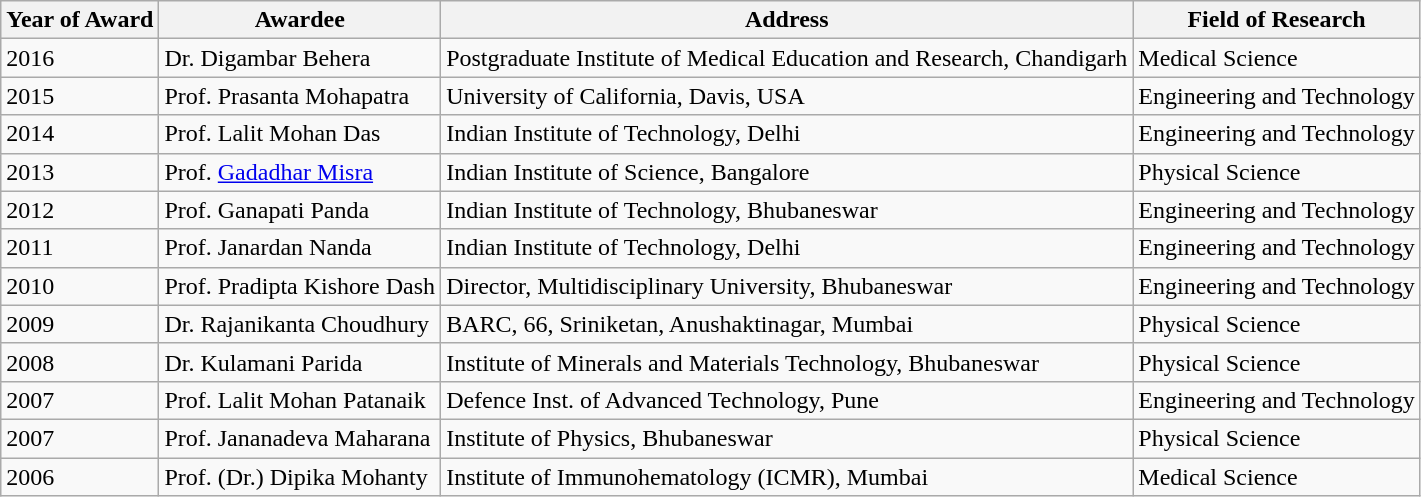<table class="wikitable">
<tr>
<th>Year of Award</th>
<th>Awardee</th>
<th>Address</th>
<th>Field of Research</th>
</tr>
<tr>
<td>2016</td>
<td>Dr. Digambar Behera</td>
<td>Postgraduate Institute of Medical Education and Research, Chandigarh</td>
<td>Medical Science</td>
</tr>
<tr>
<td>2015</td>
<td>Prof. Prasanta Mohapatra</td>
<td>University of California, Davis, USA</td>
<td>Engineering and Technology</td>
</tr>
<tr>
<td>2014</td>
<td>Prof. Lalit Mohan Das</td>
<td>Indian Institute of Technology, Delhi</td>
<td>Engineering and Technology</td>
</tr>
<tr>
<td>2013</td>
<td>Prof. <a href='#'>Gadadhar Misra</a></td>
<td>Indian Institute of Science, Bangalore</td>
<td>Physical Science</td>
</tr>
<tr>
<td>2012</td>
<td>Prof. Ganapati Panda</td>
<td>Indian Institute of Technology, Bhubaneswar</td>
<td>Engineering and Technology</td>
</tr>
<tr>
<td>2011</td>
<td>Prof. Janardan Nanda</td>
<td>Indian Institute of Technology, Delhi</td>
<td>Engineering and Technology</td>
</tr>
<tr>
<td>2010</td>
<td>Prof. Pradipta Kishore Dash</td>
<td>Director, Multidisciplinary University, Bhubaneswar</td>
<td>Engineering and Technology</td>
</tr>
<tr>
<td>2009</td>
<td>Dr. Rajanikanta Choudhury</td>
<td>BARC, 66, Sriniketan, Anushaktinagar, Mumbai</td>
<td>Physical Science</td>
</tr>
<tr>
<td>2008</td>
<td>Dr. Kulamani Parida</td>
<td>Institute of Minerals and Materials Technology,  Bhubaneswar</td>
<td>Physical Science</td>
</tr>
<tr>
<td>2007</td>
<td>Prof. Lalit Mohan Patanaik</td>
<td>Defence Inst. of Advanced Technology, Pune</td>
<td>Engineering and Technology</td>
</tr>
<tr>
<td>2007</td>
<td>Prof. Jananadeva Maharana</td>
<td>Institute of Physics, Bhubaneswar</td>
<td>Physical Science</td>
</tr>
<tr>
<td>2006</td>
<td>Prof. (Dr.) Dipika Mohanty</td>
<td>Institute of Immunohematology (ICMR), Mumbai</td>
<td>Medical Science</td>
</tr>
</table>
